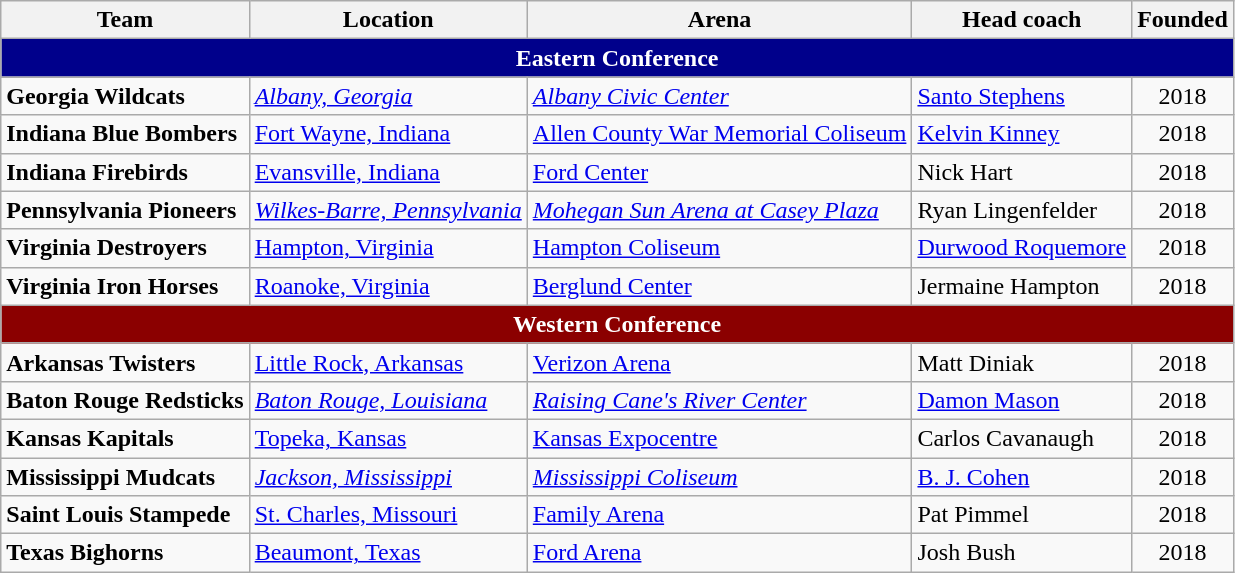<table class="wikitable">
<tr>
<th>Team</th>
<th>Location</th>
<th>Arena</th>
<th>Head coach</th>
<th>Founded</th>
</tr>
<tr>
<th colspan=7 style="color:white; background-color:darkblue">Eastern Conference</th>
</tr>
<tr>
<td><strong>Georgia Wildcats</strong></td>
<td><em><a href='#'>Albany, Georgia</a></em></td>
<td><em><a href='#'>Albany Civic Center</a></em></td>
<td><a href='#'>Santo Stephens</a></td>
<td align=center>2018</td>
</tr>
<tr>
<td><strong>Indiana Blue Bombers</strong></td>
<td><a href='#'>Fort Wayne, Indiana</a></td>
<td><a href='#'>Allen County War Memorial Coliseum</a></td>
<td><a href='#'>Kelvin Kinney</a></td>
<td align=center>2018</td>
</tr>
<tr>
<td><strong>Indiana Firebirds</strong></td>
<td><a href='#'>Evansville, Indiana</a></td>
<td><a href='#'>Ford Center</a></td>
<td>Nick Hart</td>
<td align=center>2018</td>
</tr>
<tr>
<td><strong>Pennsylvania Pioneers</strong></td>
<td><em><a href='#'>Wilkes-Barre, Pennsylvania</a></em></td>
<td><em><a href='#'>Mohegan Sun Arena at Casey Plaza</a></em></td>
<td>Ryan Lingenfelder</td>
<td align=center>2018</td>
</tr>
<tr>
<td><strong>Virginia Destroyers</strong></td>
<td><a href='#'>Hampton, Virginia</a></td>
<td><a href='#'>Hampton Coliseum</a></td>
<td><a href='#'>Durwood Roquemore</a></td>
<td align=center>2018</td>
</tr>
<tr>
<td><strong>Virginia Iron Horses</strong></td>
<td><a href='#'>Roanoke, Virginia</a></td>
<td><a href='#'>Berglund Center</a></td>
<td>Jermaine Hampton</td>
<td align=center>2018</td>
</tr>
<tr>
<th colspan=7 style="color:white; background-color:darkred">Western Conference</th>
</tr>
<tr>
<td><strong>Arkansas Twisters</strong></td>
<td><a href='#'>Little Rock, Arkansas</a></td>
<td><a href='#'>Verizon Arena</a></td>
<td>Matt Diniak</td>
<td align=center>2018</td>
</tr>
<tr>
<td><strong>Baton Rouge Redsticks</strong></td>
<td><em><a href='#'>Baton Rouge, Louisiana</a></em></td>
<td><em><a href='#'>Raising Cane's River Center</a></em></td>
<td><a href='#'>Damon Mason</a></td>
<td align=center>2018</td>
</tr>
<tr>
<td><strong>Kansas Kapitals</strong></td>
<td><a href='#'>Topeka, Kansas</a></td>
<td><a href='#'>Kansas Expocentre</a></td>
<td>Carlos Cavanaugh</td>
<td align=center>2018</td>
</tr>
<tr>
<td><strong>Mississippi Mudcats</strong></td>
<td><em><a href='#'>Jackson, Mississippi</a></em></td>
<td><em><a href='#'>Mississippi Coliseum</a></em></td>
<td><a href='#'>B. J. Cohen</a></td>
<td align=center>2018</td>
</tr>
<tr>
<td><strong>Saint Louis Stampede</strong></td>
<td><a href='#'>St. Charles, Missouri</a></td>
<td><a href='#'>Family Arena</a></td>
<td>Pat Pimmel</td>
<td align=center>2018</td>
</tr>
<tr>
<td><strong>Texas Bighorns</strong></td>
<td><a href='#'>Beaumont, Texas</a></td>
<td><a href='#'>Ford Arena</a></td>
<td>Josh Bush</td>
<td align=center>2018</td>
</tr>
</table>
